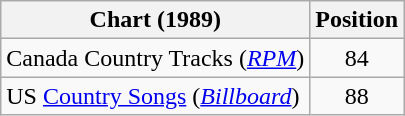<table class="wikitable sortable">
<tr>
<th scope="col">Chart (1989)</th>
<th scope="col">Position</th>
</tr>
<tr>
<td>Canada Country Tracks (<em><a href='#'>RPM</a></em>)</td>
<td align="center">84</td>
</tr>
<tr>
<td>US <a href='#'>Country Songs</a> (<em><a href='#'>Billboard</a></em>)</td>
<td align="center">88</td>
</tr>
</table>
